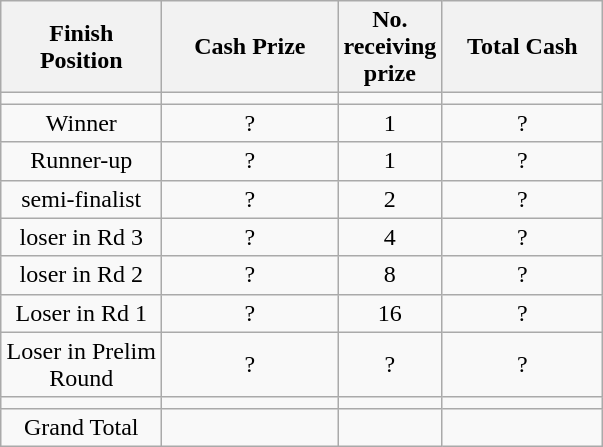<table class="wikitable" style="text-align:center;">
<tr>
<th width=100 abbr="Finish Position">Finish Position</th>
<th width=110 abbr="Cash Prize">Cash Prize</th>
<th width=50 abbr="No. receiving prize">No. receiving prize</th>
<th width=100 abbr="Total Cash">Total Cash</th>
</tr>
<tr>
<td></td>
<td></td>
<td></td>
<td></td>
</tr>
<tr>
<td>Winner</td>
<td>?</td>
<td>1</td>
<td>?</td>
</tr>
<tr>
<td>Runner-up</td>
<td>?</td>
<td>1</td>
<td>?</td>
</tr>
<tr>
<td>semi-finalist</td>
<td>?</td>
<td>2</td>
<td>?</td>
</tr>
<tr>
<td>loser in Rd 3</td>
<td>?</td>
<td>4</td>
<td>?</td>
</tr>
<tr>
<td>loser in Rd 2</td>
<td>?</td>
<td>8</td>
<td>?</td>
</tr>
<tr>
<td>Loser in Rd 1</td>
<td>?</td>
<td>16</td>
<td>?</td>
</tr>
<tr>
<td>Loser in Prelim Round</td>
<td>?</td>
<td>?</td>
<td>?</td>
</tr>
<tr>
<td></td>
<td></td>
<td></td>
<td></td>
</tr>
<tr>
<td>Grand Total</td>
<td></td>
<td></td>
<td></td>
</tr>
</table>
